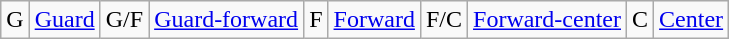<table class="wikitable">
<tr>
<td>G</td>
<td><a href='#'>Guard</a></td>
<td>G/F</td>
<td><a href='#'>Guard-forward</a></td>
<td>F</td>
<td><a href='#'>Forward</a></td>
<td>F/C</td>
<td><a href='#'>Forward-center</a></td>
<td>C</td>
<td><a href='#'>Center</a></td>
</tr>
</table>
